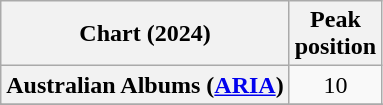<table class="wikitable sortable plainrowheaders" style="text-align:center">
<tr>
<th scope="col">Chart (2024)</th>
<th scope="col">Peak<br>position</th>
</tr>
<tr>
<th scope="row">Australian Albums (<a href='#'>ARIA</a>)</th>
<td>10</td>
</tr>
<tr>
</tr>
<tr>
</tr>
</table>
